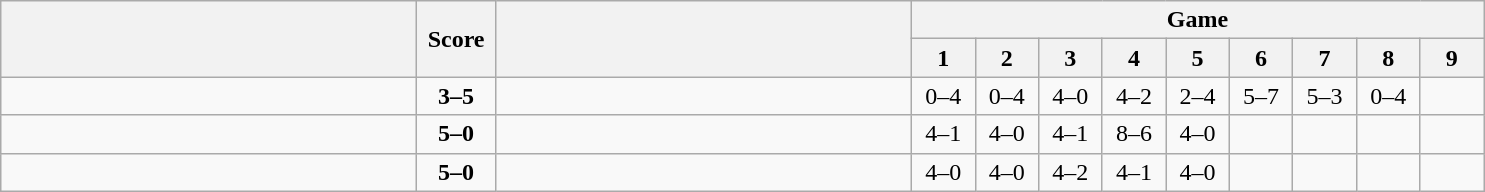<table class="wikitable" style="text-align: center;">
<tr>
<th rowspan=2 align="right" width="270"></th>
<th rowspan=2 width="45">Score</th>
<th rowspan=2 align="left" width="270"></th>
<th colspan=9>Game</th>
</tr>
<tr>
<th width="35">1</th>
<th width="35">2</th>
<th width="35">3</th>
<th width="35">4</th>
<th width="35">5</th>
<th width="35">6</th>
<th width="35">7</th>
<th width="35">8</th>
<th width="35">9</th>
</tr>
<tr>
<td align=left><br></td>
<td align=center><strong>3–5</strong></td>
<td align=left><strong><br></strong></td>
<td>0–4</td>
<td>0–4</td>
<td>4–0</td>
<td>4–2</td>
<td>2–4</td>
<td>5–7</td>
<td>5–3</td>
<td>0–4</td>
<td></td>
</tr>
<tr>
<td align=left><strong><br></strong></td>
<td align=center><strong>5–0</strong></td>
<td align=left><br></td>
<td>4–1</td>
<td>4–0</td>
<td>4–1</td>
<td>8–6</td>
<td>4–0</td>
<td></td>
<td></td>
<td></td>
<td></td>
</tr>
<tr>
<td align=left><strong><br></strong></td>
<td align=center><strong>5–0</strong></td>
<td align=left><br></td>
<td>4–0</td>
<td>4–0</td>
<td>4–2</td>
<td>4–1</td>
<td>4–0</td>
<td></td>
<td></td>
<td></td>
<td></td>
</tr>
</table>
